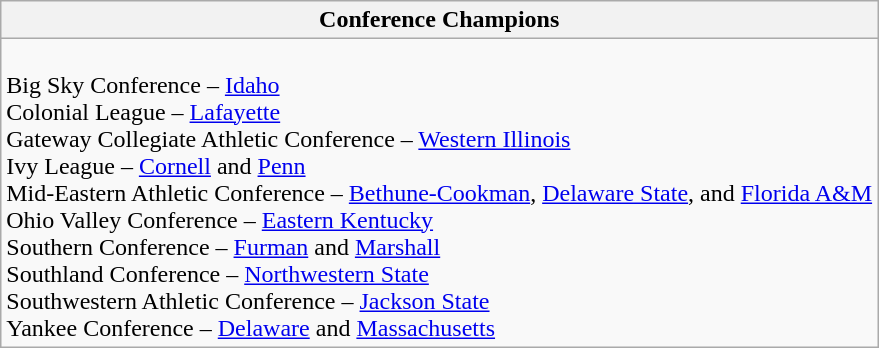<table class="wikitable">
<tr>
<th>Conference Champions</th>
</tr>
<tr>
<td><br>Big Sky Conference – <a href='#'>Idaho</a><br>
Colonial League – <a href='#'>Lafayette</a><br>
Gateway Collegiate Athletic Conference –  <a href='#'>Western Illinois</a><br>
Ivy League – <a href='#'>Cornell</a> and <a href='#'>Penn</a><br>
Mid-Eastern Athletic Conference –  <a href='#'>Bethune-Cookman</a>, <a href='#'>Delaware State</a>, and <a href='#'>Florida A&M</a><br>
Ohio Valley Conference – <a href='#'>Eastern Kentucky</a><br>
Southern Conference – <a href='#'>Furman</a> and <a href='#'>Marshall</a><br>
Southland Conference – <a href='#'>Northwestern State</a><br>
Southwestern Athletic Conference – <a href='#'>Jackson State</a><br>
Yankee Conference –  <a href='#'>Delaware</a> and <a href='#'>Massachusetts</a></td>
</tr>
</table>
